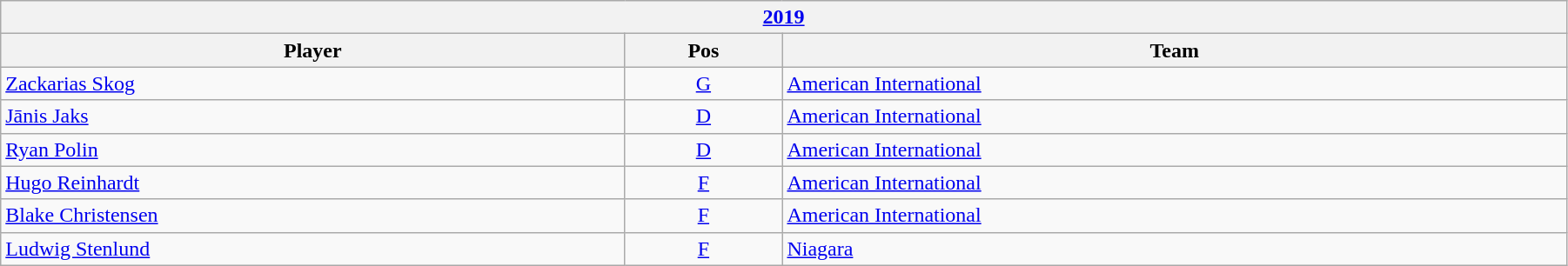<table class="wikitable" width=95%>
<tr>
<th colspan=3><a href='#'>2019</a></th>
</tr>
<tr>
<th>Player</th>
<th>Pos</th>
<th>Team</th>
</tr>
<tr>
<td><a href='#'>Zackarias Skog</a></td>
<td style="text-align:center;"><a href='#'>G</a></td>
<td><a href='#'>American International</a></td>
</tr>
<tr>
<td><a href='#'>Jānis Jaks</a></td>
<td style="text-align:center;"><a href='#'>D</a></td>
<td><a href='#'>American International</a></td>
</tr>
<tr>
<td><a href='#'>Ryan Polin</a></td>
<td style="text-align:center;"><a href='#'>D</a></td>
<td><a href='#'>American International</a></td>
</tr>
<tr>
<td><a href='#'>Hugo Reinhardt</a></td>
<td style="text-align:center;"><a href='#'>F</a></td>
<td><a href='#'>American International</a></td>
</tr>
<tr>
<td><a href='#'>Blake Christensen</a></td>
<td style="text-align:center;"><a href='#'>F</a></td>
<td><a href='#'>American International</a></td>
</tr>
<tr>
<td><a href='#'>Ludwig Stenlund</a></td>
<td style="text-align:center;"><a href='#'>F</a></td>
<td><a href='#'>Niagara</a></td>
</tr>
</table>
